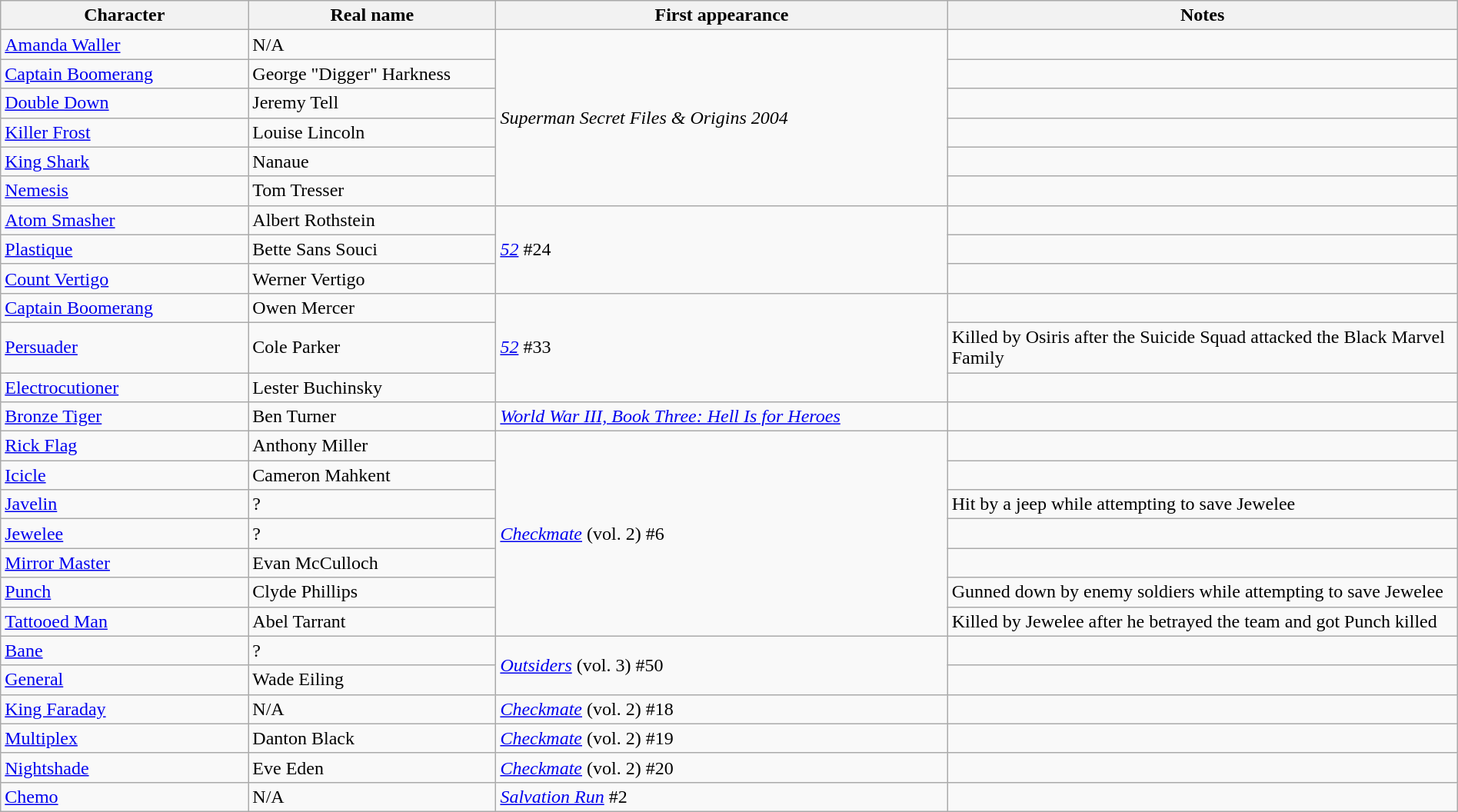<table class="wikitable" width=100%>
<tr>
<th width=17%>Character</th>
<th width=17%>Real name</th>
<th width=31%>First appearance</th>
<th width=35%>Notes</th>
</tr>
<tr>
<td><a href='#'>Amanda Waller</a></td>
<td>N/A</td>
<td rowspan=6><em>Superman Secret Files & Origins 2004</em></td>
<td></td>
</tr>
<tr>
<td><a href='#'>Captain Boomerang</a></td>
<td>George "Digger" Harkness</td>
<td></td>
</tr>
<tr>
<td><a href='#'>Double Down</a></td>
<td>Jeremy Tell</td>
<td></td>
</tr>
<tr>
<td><a href='#'>Killer Frost</a></td>
<td>Louise Lincoln</td>
<td></td>
</tr>
<tr>
<td><a href='#'>King Shark</a></td>
<td>Nanaue</td>
<td></td>
</tr>
<tr>
<td><a href='#'>Nemesis</a></td>
<td>Tom Tresser</td>
<td></td>
</tr>
<tr>
<td><a href='#'>Atom Smasher</a></td>
<td>Albert Rothstein</td>
<td rowspan=3><em><a href='#'>52</a></em> #24</td>
<td></td>
</tr>
<tr>
<td><a href='#'>Plastique</a></td>
<td>Bette Sans Souci</td>
<td></td>
</tr>
<tr>
<td><a href='#'>Count Vertigo</a></td>
<td>Werner Vertigo</td>
<td></td>
</tr>
<tr>
<td><a href='#'>Captain Boomerang</a></td>
<td>Owen Mercer</td>
<td rowspan=3><em><a href='#'>52</a></em> #33</td>
<td></td>
</tr>
<tr>
<td><a href='#'>Persuader</a></td>
<td>Cole Parker</td>
<td>Killed by Osiris after the Suicide Squad attacked the Black Marvel Family</td>
</tr>
<tr>
<td><a href='#'>Electrocutioner</a></td>
<td>Lester Buchinsky</td>
<td></td>
</tr>
<tr>
<td><a href='#'>Bronze Tiger</a></td>
<td>Ben Turner</td>
<td><em><a href='#'>World War III, Book Three: Hell Is for Heroes</a></em></td>
<td></td>
</tr>
<tr>
<td><a href='#'>Rick Flag</a></td>
<td>Anthony Miller</td>
<td rowspan=7><em><a href='#'>Checkmate</a></em> (vol. 2) #6</td>
<td></td>
</tr>
<tr>
<td><a href='#'>Icicle</a></td>
<td>Cameron Mahkent</td>
<td></td>
</tr>
<tr>
<td><a href='#'>Javelin</a></td>
<td>?</td>
<td>Hit by a jeep while attempting to save Jewelee</td>
</tr>
<tr>
<td><a href='#'>Jewelee</a></td>
<td>?</td>
<td></td>
</tr>
<tr>
<td><a href='#'>Mirror Master</a></td>
<td>Evan McCulloch</td>
<td></td>
</tr>
<tr>
<td><a href='#'>Punch</a></td>
<td>Clyde Phillips</td>
<td>Gunned down by enemy soldiers while attempting to save Jewelee</td>
</tr>
<tr>
<td><a href='#'>Tattooed Man</a></td>
<td>Abel Tarrant</td>
<td>Killed by Jewelee after he betrayed the team and got Punch killed</td>
</tr>
<tr>
<td><a href='#'>Bane</a></td>
<td>?</td>
<td rowspan=2><em><a href='#'>Outsiders</a></em> (vol. 3) #50</td>
<td></td>
</tr>
<tr>
<td><a href='#'>General</a></td>
<td>Wade Eiling</td>
<td></td>
</tr>
<tr>
<td><a href='#'>King Faraday</a></td>
<td>N/A</td>
<td><em><a href='#'>Checkmate</a></em> (vol. 2) #18</td>
<td></td>
</tr>
<tr>
<td><a href='#'>Multiplex</a></td>
<td>Danton Black</td>
<td><em><a href='#'>Checkmate</a></em> (vol. 2) #19</td>
<td></td>
</tr>
<tr>
<td><a href='#'>Nightshade</a></td>
<td>Eve Eden</td>
<td><em><a href='#'>Checkmate</a></em> (vol. 2) #20</td>
<td></td>
</tr>
<tr>
<td><a href='#'>Chemo</a></td>
<td>N/A</td>
<td><em><a href='#'>Salvation Run</a></em> #2</td>
<td></td>
</tr>
</table>
